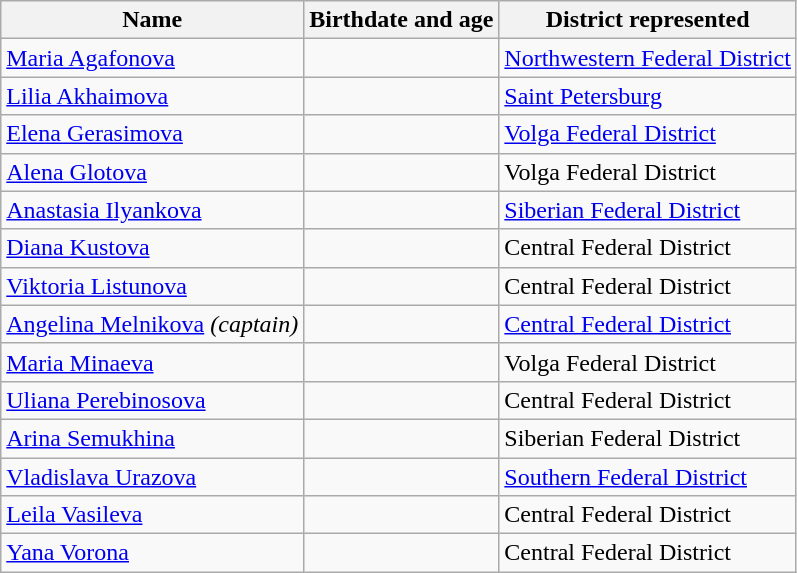<table class="wikitable">
<tr>
<th>Name</th>
<th>Birthdate and age</th>
<th>District represented</th>
</tr>
<tr>
<td><a href='#'>Maria Agafonova</a></td>
<td></td>
<td><a href='#'>Northwestern Federal District</a></td>
</tr>
<tr>
<td><a href='#'>Lilia Akhaimova</a></td>
<td></td>
<td><a href='#'>Saint Petersburg</a></td>
</tr>
<tr>
<td><a href='#'>Elena Gerasimova</a></td>
<td></td>
<td><a href='#'>Volga Federal District</a></td>
</tr>
<tr>
<td><a href='#'>Alena Glotova</a></td>
<td></td>
<td>Volga Federal District</td>
</tr>
<tr>
<td><a href='#'>Anastasia Ilyankova</a></td>
<td></td>
<td><a href='#'>Siberian Federal District</a></td>
</tr>
<tr>
<td><a href='#'>Diana Kustova</a></td>
<td></td>
<td>Central Federal District</td>
</tr>
<tr>
<td><a href='#'>Viktoria Listunova</a></td>
<td></td>
<td>Central Federal District</td>
</tr>
<tr>
<td><a href='#'>Angelina Melnikova</a> <em>(captain)</em></td>
<td></td>
<td><a href='#'>Central Federal District</a></td>
</tr>
<tr>
<td><a href='#'>Maria Minaeva</a></td>
<td></td>
<td>Volga Federal District</td>
</tr>
<tr>
<td><a href='#'>Uliana Perebinosova</a></td>
<td></td>
<td>Central Federal District</td>
</tr>
<tr>
<td><a href='#'>Arina Semukhina</a></td>
<td></td>
<td>Siberian Federal District</td>
</tr>
<tr>
<td><a href='#'>Vladislava Urazova</a></td>
<td></td>
<td><a href='#'>Southern Federal District</a></td>
</tr>
<tr>
<td><a href='#'>Leila Vasileva</a></td>
<td></td>
<td>Central Federal District</td>
</tr>
<tr>
<td><a href='#'>Yana Vorona</a></td>
<td></td>
<td>Central Federal District</td>
</tr>
</table>
